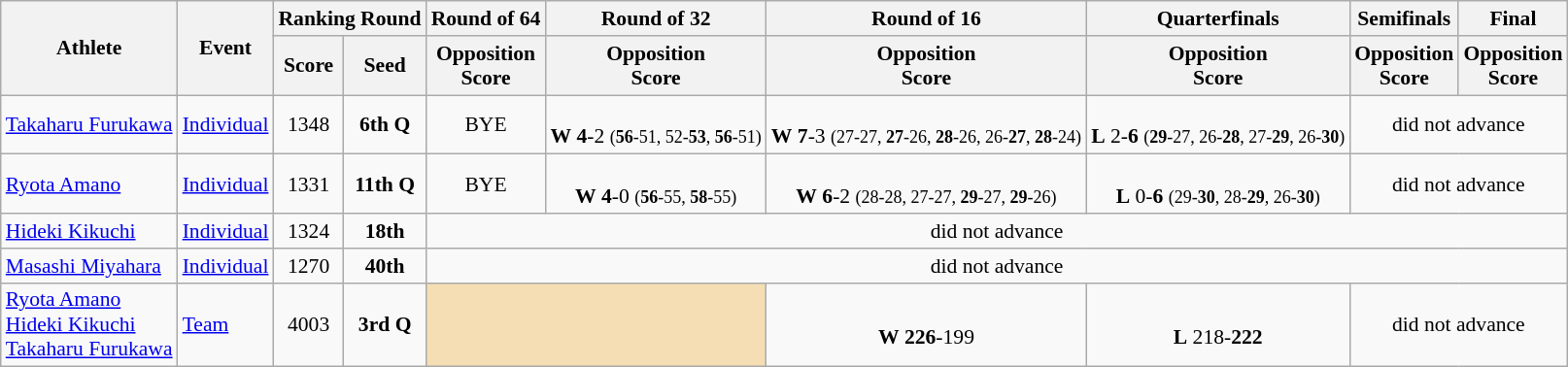<table class=wikitable style="font-size:90%">
<tr>
<th rowspan=2>Athlete</th>
<th rowspan=2>Event</th>
<th colspan=2>Ranking Round</th>
<th>Round of 64</th>
<th>Round of 32</th>
<th>Round of 16</th>
<th>Quarterfinals</th>
<th>Semifinals</th>
<th>Final</th>
</tr>
<tr>
<th>Score</th>
<th>Seed</th>
<th>Opposition<br>Score</th>
<th>Opposition<br>Score</th>
<th>Opposition<br>Score</th>
<th>Opposition<br>Score</th>
<th>Opposition<br>Score</th>
<th>Opposition<br>Score</th>
</tr>
<tr>
<td><a href='#'>Takaharu Furukawa</a></td>
<td><a href='#'>Individual</a></td>
<td align=center>1348</td>
<td align=center><strong>6th Q</strong></td>
<td align=center>BYE</td>
<td align=center><br> <strong>W</strong> <strong>4</strong>-2 <small>(<strong>56</strong>-51, 52-<strong>53</strong>, <strong>56</strong>-51)</small></td>
<td align=center><br> <strong>W</strong> <strong>7</strong>-3 <small>(27-27, <strong>27</strong>-26, <strong>28</strong>-26, 26-<strong>27</strong>, <strong>28</strong>-24)</small></td>
<td align=center><br> <strong>L</strong> 2-<strong>6</strong> <small>(<strong>29</strong>-27, 26-<strong>28</strong>, 27-<strong>29</strong>, 26-<strong>30</strong>)</small></td>
<td align=center colspan="7">did not advance</td>
</tr>
<tr>
<td><a href='#'>Ryota Amano</a></td>
<td><a href='#'>Individual</a></td>
<td align=center>1331</td>
<td align=center><strong>11th Q</strong></td>
<td align=center>BYE</td>
<td align=center><br> <strong>W</strong> <strong>4</strong>-0 <small>(<strong>56</strong>-55, <strong>58</strong>-55)</small></td>
<td align=center><br> <strong>W</strong> <strong>6</strong>-2 <small>(28-28, 27-27, <strong>29</strong>-27, <strong>29</strong>-26)</small></td>
<td align=center><br> <strong>L</strong> 0-<strong>6</strong> <small>(29-<strong>30</strong>, 28-<strong>29</strong>, 26-<strong>30</strong>)</small></td>
<td align=center colspan="7">did not advance</td>
</tr>
<tr>
<td><a href='#'>Hideki Kikuchi</a></td>
<td><a href='#'>Individual</a></td>
<td align=center>1324</td>
<td align=center><strong>18th</strong></td>
<td align=center colspan="7">did not advance</td>
</tr>
<tr>
<td><a href='#'>Masashi Miyahara</a></td>
<td><a href='#'>Individual</a></td>
<td align=center>1270</td>
<td align=center><strong>40th</strong></td>
<td align=center colspan="7">did not advance</td>
</tr>
<tr>
<td><a href='#'>Ryota Amano</a><br><a href='#'>Hideki Kikuchi</a><br><a href='#'>Takaharu Furukawa</a></td>
<td><a href='#'>Team</a></td>
<td align=center>4003</td>
<td align=center><strong>3rd Q</strong></td>
<td colspan="2" style="text-align:center; background:wheat;"></td>
<td align=center> <br> <strong>W</strong> <strong>226</strong>-199</td>
<td align=center> <br> <strong>L</strong> 218-<strong>222</strong></td>
<td align=center colspan="7">did not advance</td>
</tr>
</table>
